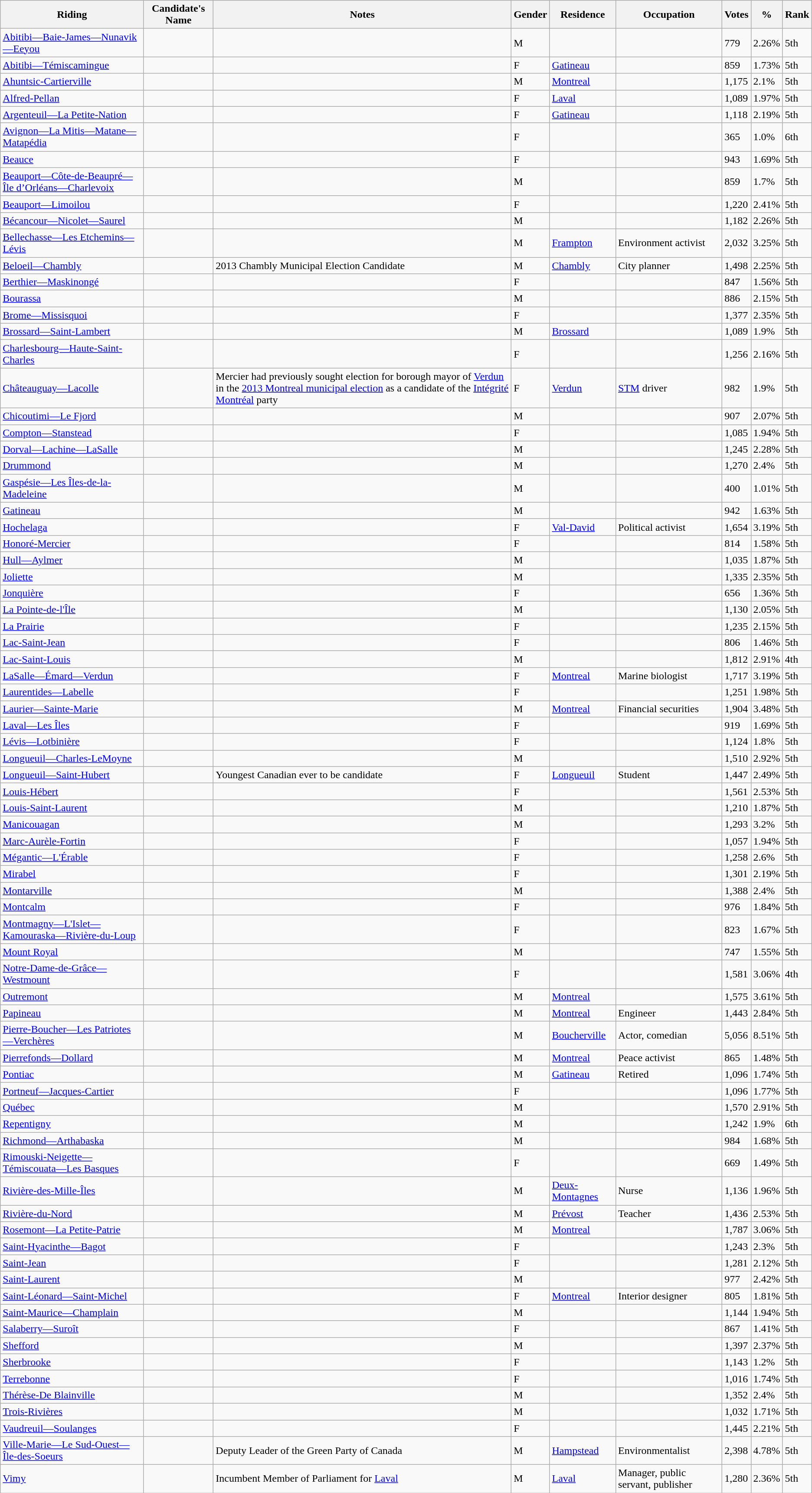<table class="wikitable sortable">
<tr>
<th>Riding<br></th>
<th>Candidate's Name</th>
<th>Notes</th>
<th>Gender</th>
<th>Residence</th>
<th>Occupation</th>
<th>Votes</th>
<th>%</th>
<th>Rank</th>
</tr>
<tr>
<td><a href='#'>Abitibi—Baie-James—Nunavik—Eeyou</a></td>
<td></td>
<td></td>
<td>M</td>
<td></td>
<td></td>
<td>779</td>
<td>2.26%</td>
<td>5th</td>
</tr>
<tr>
<td><a href='#'>Abitibi—Témiscamingue</a></td>
<td></td>
<td></td>
<td>F</td>
<td><a href='#'>Gatineau</a></td>
<td></td>
<td>859</td>
<td>1.73%</td>
<td>5th</td>
</tr>
<tr>
<td><a href='#'>Ahuntsic-Cartierville</a></td>
<td></td>
<td></td>
<td>M</td>
<td><a href='#'>Montreal</a></td>
<td></td>
<td>1,175</td>
<td>2.1%</td>
<td>5th</td>
</tr>
<tr>
<td><a href='#'>Alfred-Pellan</a></td>
<td></td>
<td></td>
<td>F</td>
<td><a href='#'>Laval</a></td>
<td></td>
<td>1,089</td>
<td>1.97%</td>
<td>5th</td>
</tr>
<tr>
<td><a href='#'>Argenteuil—La Petite-Nation</a></td>
<td></td>
<td></td>
<td>F</td>
<td><a href='#'>Gatineau</a></td>
<td></td>
<td>1,118</td>
<td>2.19%</td>
<td>5th</td>
</tr>
<tr>
<td><a href='#'>Avignon—La Mitis—Matane—Matapédia</a></td>
<td></td>
<td></td>
<td>F</td>
<td></td>
<td></td>
<td>365</td>
<td>1.0%</td>
<td>6th</td>
</tr>
<tr>
<td><a href='#'>Beauce</a></td>
<td></td>
<td></td>
<td>F</td>
<td></td>
<td></td>
<td>943</td>
<td>1.69%</td>
<td>5th</td>
</tr>
<tr>
<td><a href='#'>Beauport—Côte-de-Beaupré—Île d’Orléans—Charlevoix</a></td>
<td></td>
<td></td>
<td>M</td>
<td></td>
<td></td>
<td>859</td>
<td>1.7%</td>
<td>5th</td>
</tr>
<tr>
<td><a href='#'>Beauport—Limoilou</a></td>
<td></td>
<td></td>
<td>F</td>
<td></td>
<td></td>
<td>1,220</td>
<td>2.41%</td>
<td>5th</td>
</tr>
<tr>
<td><a href='#'>Bécancour—Nicolet—Saurel</a></td>
<td></td>
<td></td>
<td>M</td>
<td></td>
<td></td>
<td>1,182</td>
<td>2.26%</td>
<td>5th</td>
</tr>
<tr>
<td><a href='#'>Bellechasse—Les Etchemins—Lévis</a></td>
<td></td>
<td></td>
<td>M</td>
<td><a href='#'>Frampton</a></td>
<td>Environment activist</td>
<td>2,032</td>
<td>3.25%</td>
<td>5th</td>
</tr>
<tr>
<td><a href='#'>Beloeil—Chambly</a></td>
<td></td>
<td>2013 Chambly Municipal Election Candidate</td>
<td>M</td>
<td><a href='#'>Chambly</a></td>
<td>City planner</td>
<td>1,498</td>
<td>2.25%</td>
<td>5th</td>
</tr>
<tr>
<td><a href='#'>Berthier—Maskinongé</a></td>
<td></td>
<td></td>
<td>F</td>
<td></td>
<td></td>
<td>847</td>
<td>1.56%</td>
<td>5th</td>
</tr>
<tr>
<td><a href='#'>Bourassa</a></td>
<td></td>
<td></td>
<td>M</td>
<td></td>
<td></td>
<td>886</td>
<td>2.15%</td>
<td>5th</td>
</tr>
<tr>
<td><a href='#'>Brome—Missisquoi</a></td>
<td></td>
<td></td>
<td>F</td>
<td></td>
<td></td>
<td>1,377</td>
<td>2.35%</td>
<td>5th</td>
</tr>
<tr>
<td><a href='#'>Brossard—Saint-Lambert</a></td>
<td></td>
<td></td>
<td>M</td>
<td><a href='#'>Brossard</a></td>
<td></td>
<td>1,089</td>
<td>1.9%</td>
<td>5th</td>
</tr>
<tr>
<td><a href='#'>Charlesbourg—Haute-Saint-Charles</a></td>
<td></td>
<td></td>
<td>F</td>
<td></td>
<td></td>
<td>1,256</td>
<td>2.16%</td>
<td>5th</td>
</tr>
<tr>
<td><a href='#'>Châteauguay—Lacolle</a></td>
<td></td>
<td>Mercier had previously sought election for borough mayor of <a href='#'>Verdun</a> in the <a href='#'>2013 Montreal municipal election</a> as a candidate of the <a href='#'>Intégrité Montréal</a> party</td>
<td>F</td>
<td><a href='#'>Verdun</a></td>
<td><a href='#'>STM</a> driver</td>
<td>982</td>
<td>1.9%</td>
<td>5th</td>
</tr>
<tr>
<td><a href='#'>Chicoutimi—Le Fjord</a></td>
<td></td>
<td></td>
<td>M</td>
<td></td>
<td></td>
<td>907</td>
<td>2.07%</td>
<td>5th</td>
</tr>
<tr>
<td><a href='#'>Compton—Stanstead</a></td>
<td></td>
<td></td>
<td>F</td>
<td></td>
<td></td>
<td>1,085</td>
<td>1.94%</td>
<td>5th</td>
</tr>
<tr>
<td><a href='#'>Dorval—Lachine—LaSalle</a></td>
<td></td>
<td></td>
<td>M</td>
<td></td>
<td></td>
<td>1,245</td>
<td>2.28%</td>
<td>5th</td>
</tr>
<tr>
<td><a href='#'>Drummond</a></td>
<td></td>
<td></td>
<td>M</td>
<td></td>
<td></td>
<td>1,270</td>
<td>2.4%</td>
<td>5th</td>
</tr>
<tr>
<td><a href='#'>Gaspésie—Les Îles-de-la-Madeleine</a></td>
<td></td>
<td></td>
<td>M</td>
<td></td>
<td></td>
<td>400</td>
<td>1.01%</td>
<td>5th</td>
</tr>
<tr>
<td><a href='#'>Gatineau</a></td>
<td></td>
<td></td>
<td>M</td>
<td></td>
<td></td>
<td>942</td>
<td>1.63%</td>
<td>5th</td>
</tr>
<tr>
<td><a href='#'>Hochelaga</a></td>
<td></td>
<td></td>
<td>F</td>
<td><a href='#'>Val-David</a></td>
<td>Political activist</td>
<td>1,654</td>
<td>3.19%</td>
<td>5th</td>
</tr>
<tr>
<td><a href='#'>Honoré-Mercier</a></td>
<td></td>
<td></td>
<td>F</td>
<td></td>
<td></td>
<td>814</td>
<td>1.58%</td>
<td>5th</td>
</tr>
<tr>
<td><a href='#'>Hull—Aylmer</a></td>
<td></td>
<td></td>
<td>M</td>
<td></td>
<td></td>
<td>1,035</td>
<td>1.87%</td>
<td>5th</td>
</tr>
<tr>
<td><a href='#'>Joliette</a></td>
<td></td>
<td></td>
<td>M</td>
<td></td>
<td></td>
<td>1,335</td>
<td>2.35%</td>
<td>5th</td>
</tr>
<tr>
<td><a href='#'>Jonquière</a></td>
<td></td>
<td></td>
<td>F</td>
<td></td>
<td></td>
<td>656</td>
<td>1.36%</td>
<td>5th</td>
</tr>
<tr>
<td><a href='#'>La Pointe-de-l'Île</a></td>
<td></td>
<td></td>
<td>M</td>
<td></td>
<td></td>
<td>1,130</td>
<td>2.05%</td>
<td>5th</td>
</tr>
<tr>
<td><a href='#'>La Prairie</a></td>
<td></td>
<td></td>
<td>F</td>
<td></td>
<td></td>
<td>1,235</td>
<td>2.15%</td>
<td>5th</td>
</tr>
<tr>
<td><a href='#'>Lac-Saint-Jean</a></td>
<td></td>
<td></td>
<td>F</td>
<td></td>
<td></td>
<td>806</td>
<td>1.46%</td>
<td>5th</td>
</tr>
<tr>
<td><a href='#'>Lac-Saint-Louis</a></td>
<td></td>
<td></td>
<td>M</td>
<td></td>
<td></td>
<td>1,812</td>
<td>2.91%</td>
<td>4th</td>
</tr>
<tr>
<td><a href='#'>LaSalle—Émard—Verdun</a></td>
<td></td>
<td></td>
<td>F</td>
<td><a href='#'>Montreal</a></td>
<td>Marine biologist</td>
<td>1,717</td>
<td>3.19%</td>
<td>5th</td>
</tr>
<tr>
<td><a href='#'>Laurentides—Labelle</a></td>
<td></td>
<td></td>
<td>F</td>
<td></td>
<td></td>
<td>1,251</td>
<td>1.98%</td>
<td>5th</td>
</tr>
<tr>
<td><a href='#'>Laurier—Sainte-Marie</a></td>
<td></td>
<td></td>
<td>M</td>
<td><a href='#'>Montreal</a></td>
<td>Financial securities</td>
<td>1,904</td>
<td>3.48%</td>
<td>5th</td>
</tr>
<tr>
<td><a href='#'>Laval—Les Îles</a></td>
<td></td>
<td></td>
<td>F</td>
<td></td>
<td></td>
<td>919</td>
<td>1.69%</td>
<td>5th</td>
</tr>
<tr>
<td><a href='#'>Lévis—Lotbinière</a></td>
<td></td>
<td></td>
<td>F</td>
<td></td>
<td></td>
<td>1,124</td>
<td>1.8%</td>
<td>5th</td>
</tr>
<tr>
<td><a href='#'>Longueuil—Charles-LeMoyne</a></td>
<td></td>
<td></td>
<td>M</td>
<td></td>
<td></td>
<td>1,510</td>
<td>2.92%</td>
<td>5th</td>
</tr>
<tr>
<td><a href='#'>Longueuil—Saint-Hubert</a></td>
<td></td>
<td>Youngest Canadian ever to be candidate</td>
<td>F</td>
<td><a href='#'>Longueuil</a></td>
<td>Student</td>
<td>1,447</td>
<td>2.49%</td>
<td>5th</td>
</tr>
<tr>
<td><a href='#'>Louis-Hébert</a></td>
<td></td>
<td></td>
<td>F</td>
<td></td>
<td></td>
<td>1,561</td>
<td>2.53%</td>
<td>5th</td>
</tr>
<tr>
<td><a href='#'>Louis-Saint-Laurent</a></td>
<td></td>
<td></td>
<td>M</td>
<td></td>
<td></td>
<td>1,210</td>
<td>1.87%</td>
<td>5th</td>
</tr>
<tr>
<td><a href='#'>Manicouagan</a></td>
<td></td>
<td></td>
<td>M</td>
<td></td>
<td></td>
<td>1,293</td>
<td>3.2%</td>
<td>5th</td>
</tr>
<tr>
<td><a href='#'>Marc-Aurèle-Fortin</a></td>
<td></td>
<td></td>
<td>F</td>
<td></td>
<td></td>
<td>1,057</td>
<td>1.94%</td>
<td>5th</td>
</tr>
<tr>
<td><a href='#'>Mégantic—L'Érable</a></td>
<td></td>
<td></td>
<td>F</td>
<td></td>
<td></td>
<td>1,258</td>
<td>2.6%</td>
<td>5th</td>
</tr>
<tr>
<td><a href='#'>Mirabel</a></td>
<td></td>
<td></td>
<td>F</td>
<td></td>
<td></td>
<td>1,301</td>
<td>2.19%</td>
<td>5th</td>
</tr>
<tr>
<td><a href='#'>Montarville</a></td>
<td></td>
<td></td>
<td>M</td>
<td></td>
<td></td>
<td>1,388</td>
<td>2.4%</td>
<td>5th</td>
</tr>
<tr>
<td><a href='#'>Montcalm</a></td>
<td></td>
<td></td>
<td>F</td>
<td></td>
<td></td>
<td>976</td>
<td>1.84%</td>
<td>5th</td>
</tr>
<tr>
<td><a href='#'>Montmagny—L'Islet—Kamouraska—Rivière-du-Loup</a></td>
<td></td>
<td></td>
<td>F</td>
<td></td>
<td></td>
<td>823</td>
<td>1.67%</td>
<td>5th</td>
</tr>
<tr>
<td><a href='#'>Mount Royal</a></td>
<td></td>
<td></td>
<td>M</td>
<td></td>
<td></td>
<td>747</td>
<td>1.55%</td>
<td>5th</td>
</tr>
<tr>
<td><a href='#'>Notre-Dame-de-Grâce—Westmount</a></td>
<td></td>
<td></td>
<td>F</td>
<td></td>
<td></td>
<td>1,581</td>
<td>3.06%</td>
<td>4th</td>
</tr>
<tr>
<td><a href='#'>Outremont</a></td>
<td></td>
<td></td>
<td>M</td>
<td><a href='#'>Montreal</a></td>
<td></td>
<td>1,575</td>
<td>3.61%</td>
<td>5th</td>
</tr>
<tr>
<td><a href='#'>Papineau</a></td>
<td></td>
<td></td>
<td>M</td>
<td><a href='#'>Montreal</a></td>
<td>Engineer</td>
<td>1,443</td>
<td>2.84%</td>
<td>5th</td>
</tr>
<tr>
<td><a href='#'>Pierre-Boucher—Les Patriotes—Verchères</a></td>
<td></td>
<td></td>
<td>M</td>
<td><a href='#'>Boucherville</a></td>
<td>Actor, comedian</td>
<td>5,056</td>
<td>8.51%</td>
<td>5th</td>
</tr>
<tr>
<td><a href='#'>Pierrefonds—Dollard</a></td>
<td></td>
<td></td>
<td>M</td>
<td><a href='#'>Montreal</a></td>
<td>Peace activist</td>
<td>865</td>
<td>1.48%</td>
<td>5th</td>
</tr>
<tr>
<td><a href='#'>Pontiac</a></td>
<td></td>
<td></td>
<td>M</td>
<td><a href='#'>Gatineau</a></td>
<td>Retired</td>
<td>1,096</td>
<td>1.74%</td>
<td>5th</td>
</tr>
<tr>
<td><a href='#'>Portneuf—Jacques-Cartier</a></td>
<td></td>
<td></td>
<td>F</td>
<td></td>
<td></td>
<td>1,096</td>
<td>1.77%</td>
<td>5th</td>
</tr>
<tr>
<td><a href='#'>Québec</a></td>
<td></td>
<td></td>
<td>M</td>
<td></td>
<td></td>
<td>1,570</td>
<td>2.91%</td>
<td>5th</td>
</tr>
<tr>
<td><a href='#'>Repentigny</a></td>
<td></td>
<td></td>
<td>M</td>
<td></td>
<td></td>
<td>1,242</td>
<td>1.9%</td>
<td>6th</td>
</tr>
<tr>
<td><a href='#'>Richmond—Arthabaska</a></td>
<td></td>
<td></td>
<td>M</td>
<td></td>
<td></td>
<td>984</td>
<td>1.68%</td>
<td>5th</td>
</tr>
<tr>
<td><a href='#'>Rimouski-Neigette—Témiscouata—Les Basques</a></td>
<td></td>
<td></td>
<td>F</td>
<td></td>
<td></td>
<td>669</td>
<td>1.49%</td>
<td>5th</td>
</tr>
<tr>
<td><a href='#'>Rivière-des-Mille-Îles</a></td>
<td></td>
<td></td>
<td>M</td>
<td><a href='#'>Deux-Montagnes</a></td>
<td>Nurse</td>
<td>1,136</td>
<td>1.96%</td>
<td>5th</td>
</tr>
<tr>
<td><a href='#'>Rivière-du-Nord</a></td>
<td></td>
<td></td>
<td>M</td>
<td><a href='#'>Prévost</a></td>
<td>Teacher</td>
<td>1,436</td>
<td>2.53%</td>
<td>5th</td>
</tr>
<tr>
<td><a href='#'>Rosemont—La Petite-Patrie</a></td>
<td></td>
<td></td>
<td>M</td>
<td><a href='#'>Montreal</a></td>
<td></td>
<td>1,787</td>
<td>3.06%</td>
<td>5th</td>
</tr>
<tr>
<td><a href='#'>Saint-Hyacinthe—Bagot</a></td>
<td></td>
<td></td>
<td>F</td>
<td></td>
<td></td>
<td>1,243</td>
<td>2.3%</td>
<td>5th</td>
</tr>
<tr>
<td><a href='#'>Saint-Jean</a></td>
<td></td>
<td></td>
<td>F</td>
<td></td>
<td></td>
<td>1,281</td>
<td>2.12%</td>
<td>5th</td>
</tr>
<tr>
<td><a href='#'>Saint-Laurent</a></td>
<td></td>
<td></td>
<td>M</td>
<td></td>
<td></td>
<td>977</td>
<td>2.42%</td>
<td>5th</td>
</tr>
<tr>
<td><a href='#'>Saint-Léonard—Saint-Michel</a></td>
<td></td>
<td></td>
<td>F</td>
<td><a href='#'>Montreal</a></td>
<td>Interior designer</td>
<td>805</td>
<td>1.81%</td>
<td>5th</td>
</tr>
<tr>
<td><a href='#'>Saint-Maurice—Champlain</a></td>
<td></td>
<td></td>
<td>M</td>
<td></td>
<td></td>
<td>1,144</td>
<td>1.94%</td>
<td>5th</td>
</tr>
<tr>
<td><a href='#'>Salaberry—Suroît</a></td>
<td></td>
<td></td>
<td>F</td>
<td></td>
<td></td>
<td>867</td>
<td>1.41%</td>
<td>5th</td>
</tr>
<tr>
<td><a href='#'>Shefford</a></td>
<td></td>
<td></td>
<td>M</td>
<td></td>
<td></td>
<td>1,397</td>
<td>2.37%</td>
<td>5th</td>
</tr>
<tr>
<td><a href='#'>Sherbrooke</a></td>
<td></td>
<td></td>
<td>F</td>
<td></td>
<td></td>
<td>1,143</td>
<td>1.2%</td>
<td>5th</td>
</tr>
<tr>
<td><a href='#'>Terrebonne</a></td>
<td></td>
<td></td>
<td>F</td>
<td></td>
<td></td>
<td>1,016</td>
<td>1.74%</td>
<td>5th</td>
</tr>
<tr>
<td><a href='#'>Thérèse-De Blainville</a></td>
<td></td>
<td></td>
<td>M</td>
<td></td>
<td></td>
<td>1,352</td>
<td>2.4%</td>
<td>5th</td>
</tr>
<tr>
<td><a href='#'>Trois-Rivières</a></td>
<td></td>
<td></td>
<td>M</td>
<td></td>
<td></td>
<td>1,032</td>
<td>1.71%</td>
<td>5th</td>
</tr>
<tr>
<td><a href='#'>Vaudreuil—Soulanges</a></td>
<td></td>
<td></td>
<td>F</td>
<td></td>
<td></td>
<td>1,445</td>
<td>2.21%</td>
<td>5th</td>
</tr>
<tr>
<td><a href='#'>Ville-Marie—Le Sud-Ouest—Île-des-Soeurs</a></td>
<td></td>
<td>Deputy Leader of the Green Party of Canada</td>
<td>M</td>
<td><a href='#'>Hampstead</a></td>
<td>Environmentalist</td>
<td>2,398</td>
<td>4.78%</td>
<td>5th</td>
</tr>
<tr>
<td><a href='#'>Vimy</a></td>
<td></td>
<td>Incumbent Member of Parliament for <a href='#'>Laval</a></td>
<td>M</td>
<td><a href='#'>Laval</a></td>
<td>Manager, public servant, publisher</td>
<td>1,280</td>
<td>2.36%</td>
<td>5th</td>
</tr>
</table>
